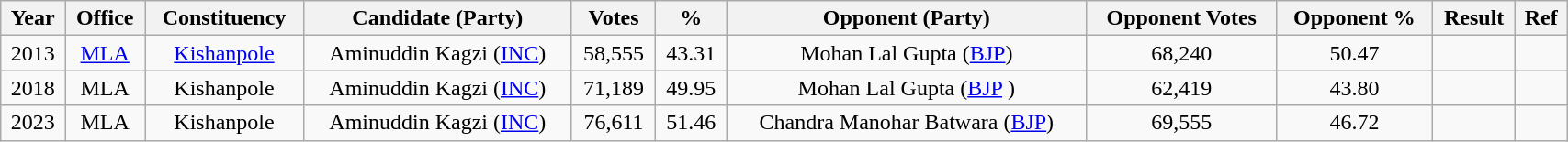<table class="wikitable" style="width:90%; text-align: center;">
<tr>
<th>Year</th>
<th>Office</th>
<th>Constituency</th>
<th>Candidate (Party)</th>
<th>Votes</th>
<th>%</th>
<th>Opponent (Party)</th>
<th>Opponent Votes</th>
<th>Opponent %</th>
<th>Result</th>
<th>Ref</th>
</tr>
<tr>
<td>2013</td>
<td><a href='#'>MLA</a></td>
<td><a href='#'>Kishanpole</a></td>
<td>Aminuddin Kagzi (<a href='#'>INC</a>) </td>
<td>58,555</td>
<td>43.31</td>
<td>Mohan Lal Gupta (<a href='#'>BJP</a>) </td>
<td>68,240</td>
<td>50.47</td>
<td></td>
<td></td>
</tr>
<tr>
<td>2018</td>
<td>MLA</td>
<td>Kishanpole</td>
<td>Aminuddin Kagzi (<a href='#'>INC</a>)  </td>
<td>71,189</td>
<td>49.95</td>
<td>Mohan Lal Gupta (<a href='#'>BJP</a> ) </td>
<td>62,419</td>
<td>43.80</td>
<td></td>
<td></td>
</tr>
<tr>
<td>2023</td>
<td>MLA</td>
<td>Kishanpole</td>
<td>Aminuddin Kagzi (<a href='#'>INC</a>) </td>
<td>76,611</td>
<td>51.46</td>
<td>Chandra Manohar Batwara (<a href='#'>BJP</a>) </td>
<td>69,555</td>
<td>46.72</td>
<td></td>
<td></td>
</tr>
</table>
